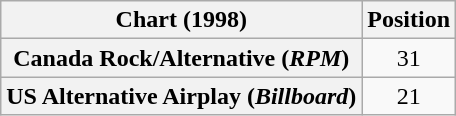<table class="wikitable sortable plainrowheaders" style="text-align:center">
<tr>
<th scope="col">Chart (1998)</th>
<th scope="col">Position</th>
</tr>
<tr>
<th scope="row">Canada Rock/Alternative (<em>RPM</em>)</th>
<td>31</td>
</tr>
<tr>
<th scope="row">US Alternative Airplay (<em>Billboard</em>)</th>
<td>21</td>
</tr>
</table>
